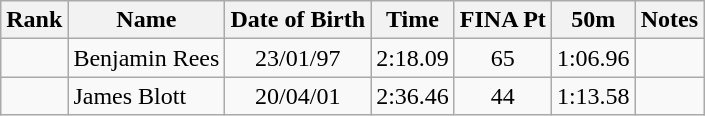<table class="wikitable sortable" style="text-align:center">
<tr>
<th>Rank</th>
<th>Name</th>
<th>Date of Birth</th>
<th>Time</th>
<th>FINA Pt</th>
<th>50m</th>
<th>Notes</th>
</tr>
<tr>
<td></td>
<td align=left> Benjamin Rees</td>
<td>23/01/97</td>
<td>2:18.09</td>
<td>65</td>
<td>1:06.96</td>
<td></td>
</tr>
<tr>
<td></td>
<td align=left> James Blott</td>
<td>20/04/01</td>
<td>2:36.46</td>
<td>44</td>
<td>1:13.58</td>
<td></td>
</tr>
</table>
